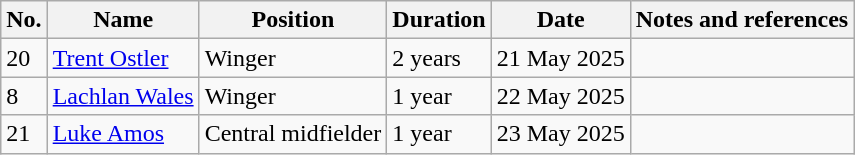<table class="wikitable">
<tr>
<th>No.</th>
<th>Name</th>
<th>Position</th>
<th>Duration</th>
<th>Date</th>
<th>Notes and references</th>
</tr>
<tr>
<td>20</td>
<td><a href='#'>Trent Ostler</a></td>
<td>Winger</td>
<td>2 years</td>
<td>21 May 2025</td>
<td></td>
</tr>
<tr>
<td>8</td>
<td><a href='#'>Lachlan Wales</a></td>
<td>Winger</td>
<td>1 year</td>
<td>22 May 2025</td>
<td></td>
</tr>
<tr>
<td>21</td>
<td> <a href='#'>Luke Amos</a></td>
<td>Central midfielder</td>
<td>1 year</td>
<td>23 May 2025</td>
<td></td>
</tr>
</table>
